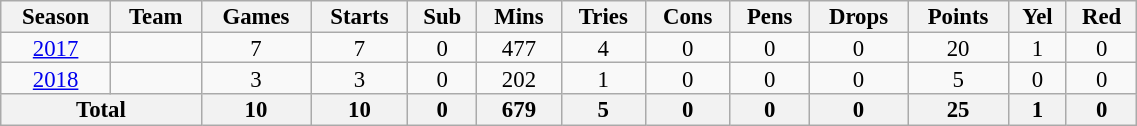<table class="wikitable" style="text-align:center; line-height:90%; font-size:95%; width:60%;">
<tr>
<th>Season</th>
<th>Team</th>
<th>Games</th>
<th>Starts</th>
<th>Sub</th>
<th>Mins</th>
<th>Tries</th>
<th>Cons</th>
<th>Pens</th>
<th>Drops</th>
<th>Points</th>
<th>Yel</th>
<th>Red</th>
</tr>
<tr>
<td><a href='#'>2017</a></td>
<td></td>
<td>7</td>
<td>7</td>
<td>0</td>
<td>477</td>
<td>4</td>
<td>0</td>
<td>0</td>
<td>0</td>
<td>20</td>
<td>1</td>
<td>0</td>
</tr>
<tr>
<td><a href='#'>2018</a></td>
<td></td>
<td>3</td>
<td>3</td>
<td>0</td>
<td>202</td>
<td>1</td>
<td>0</td>
<td>0</td>
<td>0</td>
<td>5</td>
<td>0</td>
<td>0</td>
</tr>
<tr>
<th colspan="2">Total</th>
<th>10</th>
<th>10</th>
<th>0</th>
<th>679</th>
<th>5</th>
<th>0</th>
<th>0</th>
<th>0</th>
<th>25</th>
<th>1</th>
<th>0</th>
</tr>
</table>
